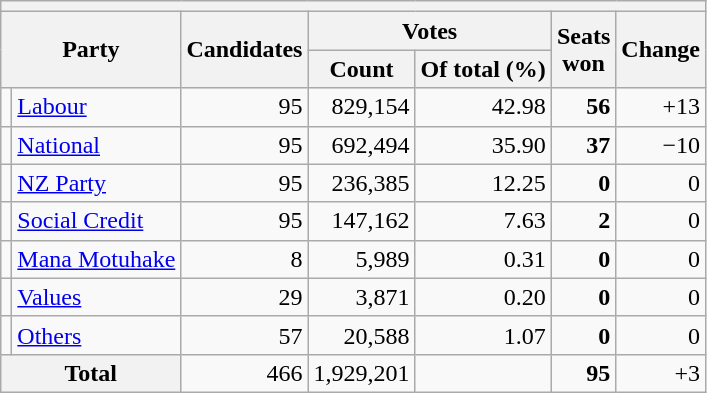<table class=wikitable style="text-align:right">
<tr>
<th colspan=7></th>
</tr>
<tr>
<th rowspan=2 colspan=2>Party</th>
<th rowspan=2>Candidates</th>
<th colspan=2>Votes</th>
<th rowspan=2>Seats <br>won</th>
<th rowspan=2>Change</th>
</tr>
<tr>
<th>Count</th>
<th>Of total (%)</th>
</tr>
<tr>
<td></td>
<td align=left><a href='#'>Labour</a></td>
<td>95</td>
<td>829,154</td>
<td>42.98</td>
<td><strong>56</strong></td>
<td>+13</td>
</tr>
<tr>
<td></td>
<td align=left><a href='#'>National</a></td>
<td>95</td>
<td>692,494</td>
<td>35.90</td>
<td><strong>37</strong></td>
<td>−10</td>
</tr>
<tr>
<td></td>
<td align=left><a href='#'>NZ Party</a></td>
<td>95</td>
<td>236,385</td>
<td>12.25</td>
<td><strong>0</strong></td>
<td>0</td>
</tr>
<tr>
<td></td>
<td align=left><a href='#'>Social Credit</a></td>
<td>95</td>
<td>147,162</td>
<td>7.63</td>
<td><strong>2</strong></td>
<td>0</td>
</tr>
<tr>
<td></td>
<td align=left><a href='#'>Mana Motuhake</a></td>
<td>8</td>
<td>5,989</td>
<td>0.31</td>
<td><strong>0</strong></td>
<td>0</td>
</tr>
<tr>
<td></td>
<td align=left><a href='#'>Values</a></td>
<td>29</td>
<td>3,871</td>
<td>0.20</td>
<td><strong>0</strong></td>
<td>0</td>
</tr>
<tr>
<td></td>
<td align=left><a href='#'>Others</a></td>
<td>57</td>
<td>20,588</td>
<td>1.07</td>
<td><strong>0</strong></td>
<td>0</td>
</tr>
<tr>
<th align=left colspan=2>Total</th>
<td>466</td>
<td>1,929,201</td>
<td></td>
<td><strong>95</strong></td>
<td>+3</td>
</tr>
</table>
